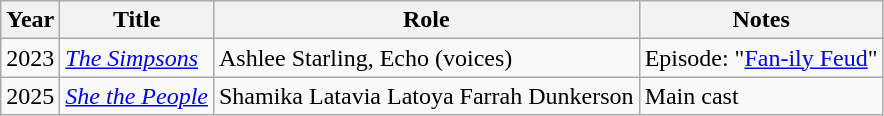<table class="wikitable sortable">
<tr>
<th>Year</th>
<th>Title</th>
<th>Role</th>
<th>Notes</th>
</tr>
<tr>
<td>2023</td>
<td><em><a href='#'>The Simpsons</a></em></td>
<td>Ashlee Starling, Echo (voices)</td>
<td>Episode: "<a href='#'>Fan-ily Feud</a>"</td>
</tr>
<tr>
<td>2025</td>
<td><em><a href='#'>She the People</a></em></td>
<td>Shamika Latavia Latoya Farrah Dunkerson</td>
<td>Main cast</td>
</tr>
</table>
